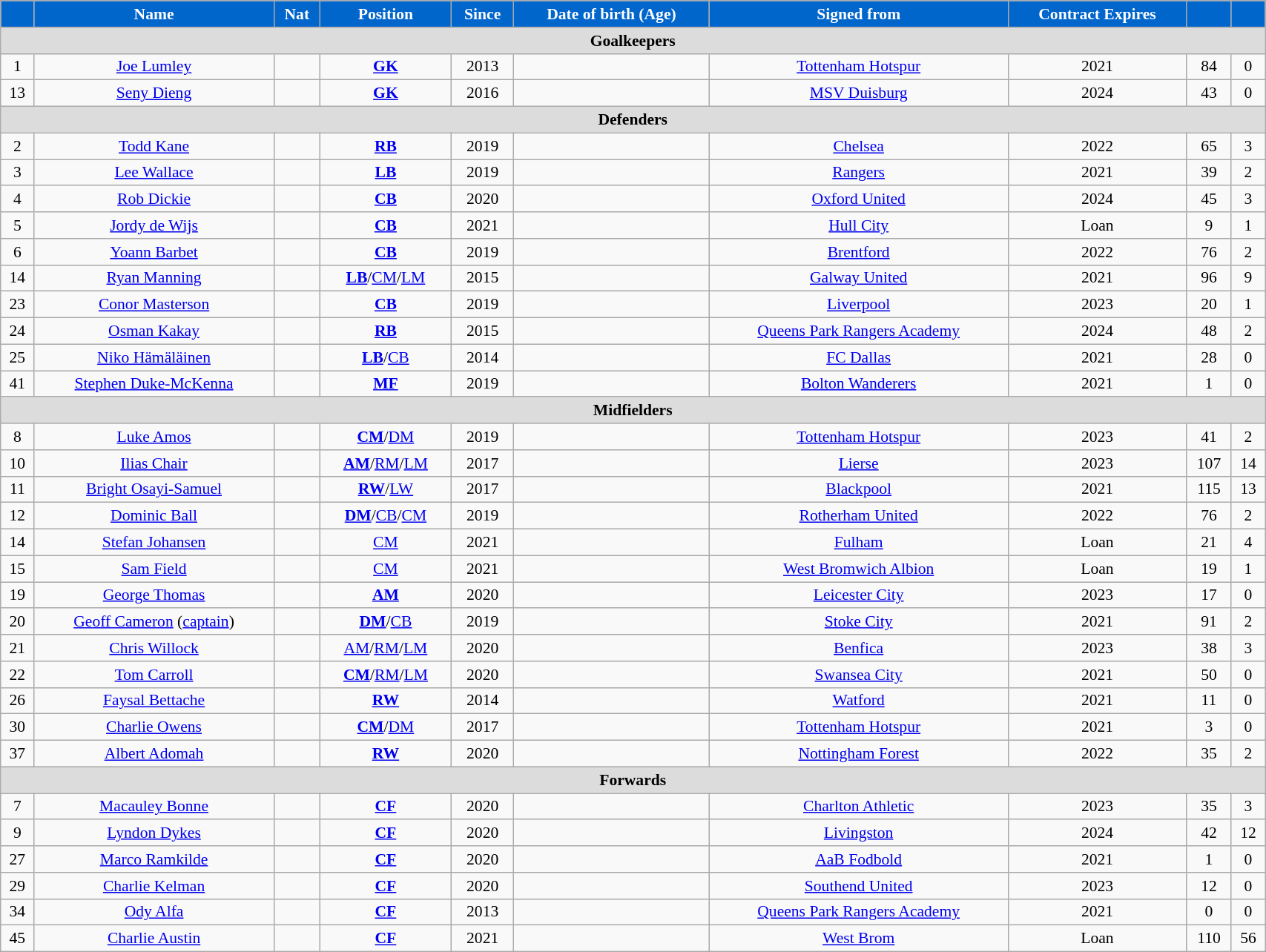<table class="wikitable" style="text-align:center; font-size:90%; width:90%;">
<tr>
<th style="background:#0066CC; color:#FFFFFF; text-align:center;"></th>
<th style="background:#0066CC; color:#FFFFFF; text-align:center;">Name</th>
<th style="background:#0066CC; color:#FFFFFF; text-align:center;">Nat</th>
<th style="background:#0066CC; color:#FFFFFF; text-align:center;">Position</th>
<th style="background:#0066CC; color:#FFFFFF; text-align:center;">Since</th>
<th style="background:#0066CC; color:#FFFFFF; text-align:center;">Date of birth (Age)</th>
<th style="background:#0066CC; color:#FFFFFF; text-align:center;">Signed from</th>
<th style="background:#0066CC; color:#FFFFFF; text-align:center;">Contract Expires</th>
<th style="background:#0066CC; color:#FFFFFF; text-align:center;"></th>
<th style="background:#0066CC; color:#FFFFFF; text-align:center;"></th>
</tr>
<tr>
<th colspan="10" style="background:#dcdcdc; text-align:center;">Goalkeepers</th>
</tr>
<tr>
<td>1</td>
<td><a href='#'>Joe Lumley</a></td>
<td></td>
<td><strong><a href='#'>GK</a></strong></td>
<td>2013</td>
<td></td>
<td> <a href='#'>Tottenham Hotspur</a></td>
<td>2021</td>
<td>84</td>
<td>0</td>
</tr>
<tr>
<td>13</td>
<td><a href='#'>Seny Dieng</a></td>
<td></td>
<td><strong><a href='#'>GK</a></strong></td>
<td>2016</td>
<td></td>
<td> <a href='#'>MSV Duisburg</a></td>
<td>2024</td>
<td>43</td>
<td>0</td>
</tr>
<tr>
<th colspan="10" style="background:#dcdcdc; text-align:center;">Defenders</th>
</tr>
<tr>
<td>2</td>
<td><a href='#'>Todd Kane</a></td>
<td></td>
<td><strong><a href='#'>RB</a></strong></td>
<td>2019</td>
<td></td>
<td> <a href='#'>Chelsea</a></td>
<td>2022</td>
<td>65</td>
<td>3</td>
</tr>
<tr>
<td>3</td>
<td><a href='#'>Lee Wallace</a></td>
<td></td>
<td><strong><a href='#'>LB</a></strong></td>
<td>2019</td>
<td></td>
<td> <a href='#'>Rangers</a></td>
<td>2021</td>
<td>39</td>
<td>2</td>
</tr>
<tr>
<td>4</td>
<td><a href='#'>Rob Dickie</a></td>
<td></td>
<td><strong><a href='#'>CB</a></strong></td>
<td>2020</td>
<td></td>
<td> <a href='#'>Oxford United</a></td>
<td>2024</td>
<td>45</td>
<td>3</td>
</tr>
<tr>
<td>5</td>
<td><a href='#'>Jordy de Wijs</a></td>
<td></td>
<td><strong><a href='#'>CB</a></strong></td>
<td>2021</td>
<td></td>
<td> <a href='#'>Hull City</a></td>
<td>Loan</td>
<td>9</td>
<td>1</td>
</tr>
<tr>
<td>6</td>
<td><a href='#'>Yoann Barbet</a></td>
<td></td>
<td><strong><a href='#'>CB</a></strong></td>
<td>2019</td>
<td></td>
<td> <a href='#'>Brentford</a></td>
<td>2022</td>
<td>76</td>
<td>2</td>
</tr>
<tr>
<td>14</td>
<td><a href='#'>Ryan Manning</a></td>
<td></td>
<td><strong><a href='#'>LB</a></strong>/<a href='#'>CM</a>/<a href='#'>LM</a></td>
<td>2015</td>
<td></td>
<td> <a href='#'>Galway United</a></td>
<td>2021</td>
<td>96</td>
<td>9</td>
</tr>
<tr>
<td>23</td>
<td><a href='#'>Conor Masterson</a></td>
<td></td>
<td><strong><a href='#'>CB</a></strong></td>
<td>2019</td>
<td></td>
<td> <a href='#'>Liverpool</a></td>
<td>2023</td>
<td>20</td>
<td>1</td>
</tr>
<tr>
<td>24</td>
<td><a href='#'>Osman Kakay</a></td>
<td></td>
<td><strong><a href='#'>RB</a></strong></td>
<td>2015</td>
<td></td>
<td> <a href='#'>Queens Park Rangers Academy</a></td>
<td>2024</td>
<td>48</td>
<td>2</td>
</tr>
<tr>
<td>25</td>
<td><a href='#'>Niko Hämäläinen</a></td>
<td></td>
<td><strong><a href='#'>LB</a></strong>/<a href='#'>CB</a></td>
<td>2014</td>
<td></td>
<td> <a href='#'>FC Dallas</a></td>
<td>2021</td>
<td>28</td>
<td>0</td>
</tr>
<tr>
<td>41</td>
<td><a href='#'>Stephen Duke-McKenna</a></td>
<td></td>
<td><strong><a href='#'>MF</a></strong></td>
<td>2019</td>
<td></td>
<td> <a href='#'>Bolton Wanderers</a></td>
<td>2021</td>
<td>1</td>
<td>0</td>
</tr>
<tr>
<th colspan="10" style="background:#dcdcdc; text-align:center;">Midfielders</th>
</tr>
<tr>
<td>8</td>
<td><a href='#'>Luke Amos</a></td>
<td></td>
<td><strong><a href='#'>CM</a></strong>/<a href='#'>DM</a></td>
<td>2019</td>
<td></td>
<td> <a href='#'>Tottenham Hotspur</a></td>
<td>2023</td>
<td>41</td>
<td>2</td>
</tr>
<tr>
<td>10</td>
<td><a href='#'>Ilias Chair</a></td>
<td></td>
<td><strong><a href='#'>AM</a></strong>/<a href='#'>RM</a>/<a href='#'>LM</a></td>
<td>2017</td>
<td></td>
<td> <a href='#'>Lierse</a></td>
<td>2023</td>
<td>107</td>
<td>14</td>
</tr>
<tr>
<td>11</td>
<td><a href='#'>Bright Osayi-Samuel</a></td>
<td></td>
<td><strong><a href='#'>RW</a></strong>/<a href='#'>LW</a></td>
<td>2017</td>
<td></td>
<td> <a href='#'>Blackpool</a></td>
<td>2021</td>
<td>115</td>
<td>13</td>
</tr>
<tr>
<td>12</td>
<td><a href='#'>Dominic Ball</a></td>
<td></td>
<td><strong><a href='#'>DM</a></strong>/<a href='#'>CB</a>/<a href='#'>CM</a></td>
<td>2019</td>
<td></td>
<td> <a href='#'>Rotherham United</a></td>
<td>2022</td>
<td>76</td>
<td>2</td>
</tr>
<tr>
<td>14</td>
<td><a href='#'>Stefan Johansen</a></td>
<td></td>
<td><a href='#'>CM</a></td>
<td>2021</td>
<td></td>
<td> <a href='#'>Fulham</a></td>
<td>Loan</td>
<td>21</td>
<td>4</td>
</tr>
<tr>
<td>15</td>
<td><a href='#'>Sam Field</a></td>
<td></td>
<td><a href='#'>CM</a></td>
<td>2021</td>
<td></td>
<td> <a href='#'>West Bromwich Albion</a></td>
<td>Loan</td>
<td>19</td>
<td>1</td>
</tr>
<tr>
<td>19</td>
<td><a href='#'>George Thomas</a></td>
<td></td>
<td><strong><a href='#'>AM</a></strong></td>
<td>2020</td>
<td></td>
<td> <a href='#'>Leicester City</a></td>
<td>2023</td>
<td>17</td>
<td>0</td>
</tr>
<tr>
<td>20</td>
<td><a href='#'>Geoff Cameron</a> (<a href='#'>captain</a>)</td>
<td></td>
<td><strong><a href='#'>DM</a></strong>/<a href='#'>CB</a></td>
<td>2019</td>
<td></td>
<td> <a href='#'>Stoke City</a></td>
<td>2021</td>
<td>91</td>
<td>2</td>
</tr>
<tr>
<td>21</td>
<td><a href='#'>Chris Willock</a></td>
<td></td>
<td><a href='#'>AM</a>/<a href='#'>RM</a>/<a href='#'>LM</a></td>
<td>2020</td>
<td></td>
<td> <a href='#'>Benfica</a></td>
<td>2023</td>
<td>38</td>
<td>3</td>
</tr>
<tr>
<td>22</td>
<td><a href='#'>Tom Carroll</a></td>
<td></td>
<td><strong><a href='#'>CM</a></strong>/<a href='#'>RM</a>/<a href='#'>LM</a></td>
<td>2020</td>
<td></td>
<td> <a href='#'>Swansea City</a></td>
<td>2021</td>
<td>50</td>
<td>0</td>
</tr>
<tr>
<td>26</td>
<td><a href='#'>Faysal Bettache</a></td>
<td></td>
<td><strong><a href='#'>RW</a></strong></td>
<td>2014</td>
<td></td>
<td> <a href='#'>Watford</a></td>
<td>2021</td>
<td>11</td>
<td>0</td>
</tr>
<tr>
<td>30</td>
<td><a href='#'>Charlie Owens</a></td>
<td></td>
<td><strong><a href='#'>CM</a></strong>/<a href='#'>DM</a></td>
<td>2017</td>
<td></td>
<td> <a href='#'>Tottenham Hotspur</a></td>
<td>2021</td>
<td>3</td>
<td>0</td>
</tr>
<tr>
<td>37</td>
<td><a href='#'>Albert Adomah</a></td>
<td></td>
<td><strong><a href='#'>RW</a></strong></td>
<td>2020</td>
<td></td>
<td> <a href='#'>Nottingham Forest</a></td>
<td>2022</td>
<td>35</td>
<td>2</td>
</tr>
<tr>
<th colspan="10" style="background:#dcdcdc; text-align:center;">Forwards</th>
</tr>
<tr>
<td>7</td>
<td><a href='#'>Macauley Bonne</a></td>
<td></td>
<td><strong><a href='#'>CF</a></strong></td>
<td>2020</td>
<td></td>
<td> <a href='#'>Charlton Athletic</a></td>
<td>2023</td>
<td>35</td>
<td>3</td>
</tr>
<tr>
<td>9</td>
<td><a href='#'>Lyndon Dykes</a></td>
<td></td>
<td><strong><a href='#'>CF</a></strong></td>
<td>2020</td>
<td></td>
<td> <a href='#'>Livingston</a></td>
<td>2024</td>
<td>42</td>
<td>12</td>
</tr>
<tr>
<td>27</td>
<td><a href='#'>Marco Ramkilde</a></td>
<td></td>
<td><strong><a href='#'>CF</a></strong></td>
<td>2020</td>
<td></td>
<td> <a href='#'>AaB Fodbold</a></td>
<td>2021</td>
<td>1</td>
<td>0</td>
</tr>
<tr>
<td>29</td>
<td><a href='#'>Charlie Kelman</a></td>
<td></td>
<td><strong><a href='#'>CF</a></strong></td>
<td>2020</td>
<td></td>
<td> <a href='#'>Southend United</a></td>
<td>2023</td>
<td>12</td>
<td>0</td>
</tr>
<tr>
<td>34</td>
<td><a href='#'>Ody Alfa</a></td>
<td></td>
<td><strong><a href='#'>CF</a></strong></td>
<td>2013</td>
<td></td>
<td> <a href='#'> Queens Park Rangers Academy</a></td>
<td>2021</td>
<td>0</td>
<td>0</td>
</tr>
<tr>
<td>45</td>
<td><a href='#'>Charlie Austin</a></td>
<td></td>
<td><strong><a href='#'>CF</a></strong></td>
<td>2021</td>
<td></td>
<td> <a href='#'>West Brom</a></td>
<td>Loan</td>
<td>110</td>
<td>56<br></td>
</tr>
</table>
